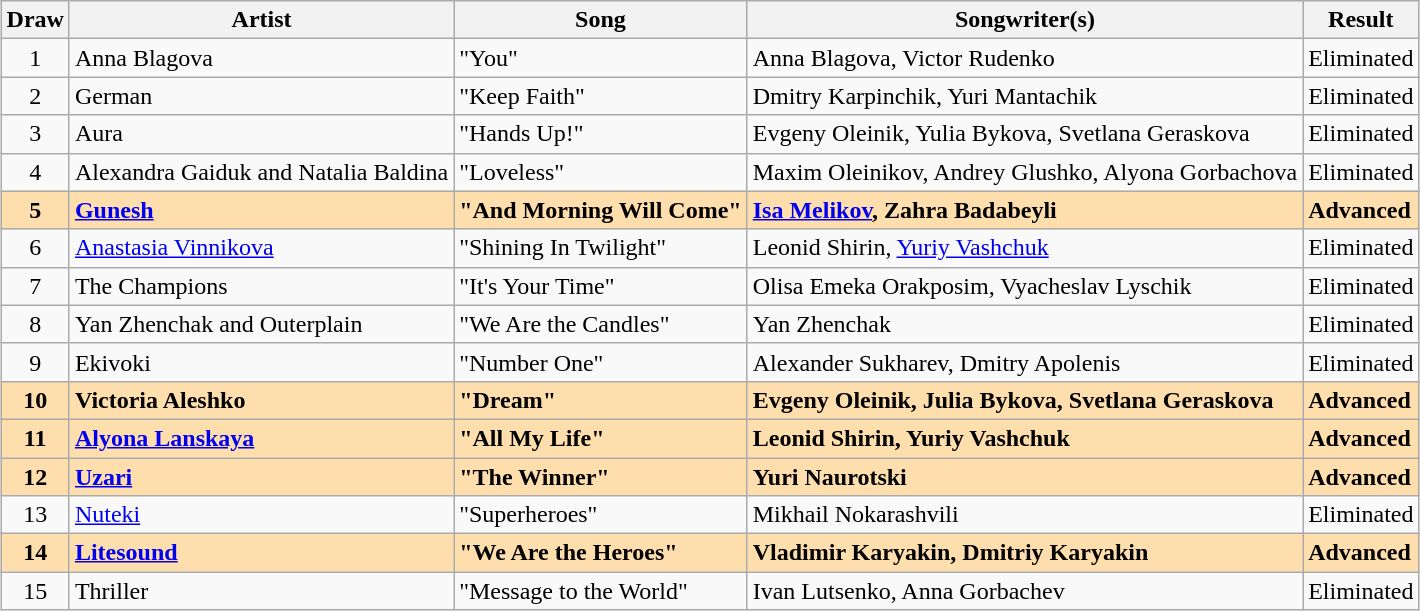<table class="sortable wikitable" style="margin: 1em auto 1em auto; text-align:center">
<tr>
<th>Draw</th>
<th>Artist</th>
<th>Song</th>
<th>Songwriter(s)</th>
<th>Result</th>
</tr>
<tr>
<td>1</td>
<td align="left">Anna Blagova</td>
<td align="left">"You"</td>
<td align="left">Anna Blagova, Victor Rudenko</td>
<td align="left">Eliminated</td>
</tr>
<tr>
<td>2</td>
<td align="left">German</td>
<td align="left">"Keep Faith"</td>
<td align="left">Dmitry Karpinchik, Yuri Mantachik</td>
<td align="left">Eliminated</td>
</tr>
<tr>
<td>3</td>
<td align="left">Aura</td>
<td align="left">"Hands Up!"</td>
<td align="left">Evgeny Oleinik, Yulia Bykova, Svetlana Geraskova</td>
<td align="left">Eliminated</td>
</tr>
<tr>
<td>4</td>
<td align="left">Alexandra Gaiduk and Natalia Baldina</td>
<td align="left">"Loveless"</td>
<td align="left">Maxim Oleinikov, Andrey Glushko, Alyona Gorbachova</td>
<td align="left">Eliminated</td>
</tr>
<tr style="font-weight:bold; background:navajowhite;">
<td>5</td>
<td align="left"><a href='#'>Gunesh</a></td>
<td align="left">"And Morning Will Come"</td>
<td align="left"><a href='#'>Isa Melikov</a>, Zahra Badabeyli</td>
<td align="left">Advanced</td>
</tr>
<tr>
<td>6</td>
<td align="left"><a href='#'>Anastasia Vinnikova</a></td>
<td align="left">"Shining In Twilight"</td>
<td align="left">Leonid Shirin, <a href='#'>Yuriy Vashchuk</a></td>
<td align="left">Eliminated</td>
</tr>
<tr>
<td>7</td>
<td align="left">The Champions</td>
<td align="left">"It's Your Time"</td>
<td align="left">Olisa Emeka Orakposim, Vyacheslav Lyschik</td>
<td align="left">Eliminated</td>
</tr>
<tr>
<td>8</td>
<td align="left">Yan Zhenchak and Outerplain</td>
<td align="left">"We Are the Candles"</td>
<td align="left">Yan Zhenchak</td>
<td align="left">Eliminated</td>
</tr>
<tr>
<td>9</td>
<td align="left">Ekivoki</td>
<td align="left">"Number One"</td>
<td align="left">Alexander Sukharev, Dmitry Apolenis</td>
<td align="left">Eliminated</td>
</tr>
<tr style="font-weight:bold; background:navajowhite;">
<td>10</td>
<td align="left">Victoria Aleshko</td>
<td align="left">"Dream"</td>
<td align="left">Evgeny Oleinik, Julia Bykova, Svetlana Geraskova</td>
<td align="left">Advanced</td>
</tr>
<tr style="font-weight:bold; background:navajowhite;">
<td>11</td>
<td align="left"><a href='#'>Alyona Lanskaya</a></td>
<td align="left">"All My Life"</td>
<td align="left">Leonid Shirin, Yuriy Vashchuk</td>
<td align="left">Advanced</td>
</tr>
<tr style="font-weight:bold; background:navajowhite;">
<td>12</td>
<td align="left"><a href='#'>Uzari</a></td>
<td align="left">"The Winner"</td>
<td align="left">Yuri Naurotski</td>
<td align="left">Advanced</td>
</tr>
<tr>
<td>13</td>
<td align="left"><a href='#'>Nuteki</a></td>
<td align="left">"Superheroes"</td>
<td align="left">Mikhail Nokarashvili</td>
<td align="left">Eliminated</td>
</tr>
<tr style="font-weight:bold; background:navajowhite;">
<td>14</td>
<td align="left"><a href='#'>Litesound</a></td>
<td align="left">"We Are the Heroes"</td>
<td align="left">Vladimir Karyakin, Dmitriy Karyakin</td>
<td align="left">Advanced</td>
</tr>
<tr>
<td>15</td>
<td align="left">Thriller</td>
<td align="left">"Message to the World"</td>
<td align="left">Ivan Lutsenko, Anna Gorbachev</td>
<td align="left">Eliminated</td>
</tr>
</table>
